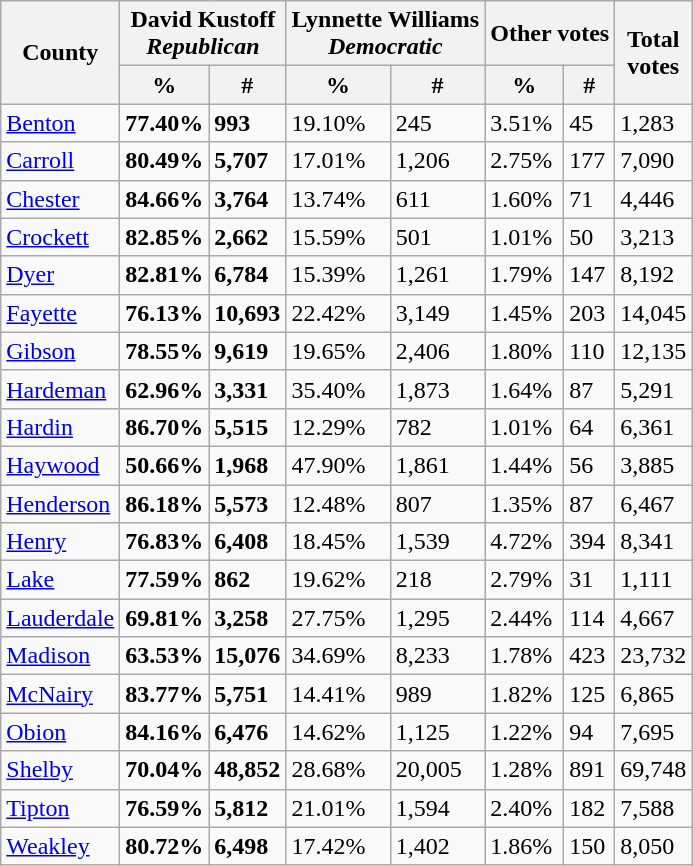<table class="wikitable sortable">
<tr>
<th rowspan="2" colspan="1" style="text-align:center">County</th>
<th colspan="2" style="text-align: center;" >David Kustoff<br><em>Republican</em></th>
<th colspan="2" style="text-align: center;" >Lynnette Williams<br><em>Democratic</em></th>
<th colspan="2" style="text-align: center;">Other votes</th>
<th rowspan="2" colspan="1" style="text-align: center;">Total<br>votes</th>
</tr>
<tr>
<th colspan="1" style="text-align: center;" >%</th>
<th colspan="1" style="text-align: center;" >#</th>
<th colspan="1" style="text-align: center;" >%</th>
<th colspan="1" style="text-align: center;" >#</th>
<th colspan="1" style="text-align: center;">%</th>
<th colspan="1" style="text-align: center;">#</th>
</tr>
<tr>
<td><a href='#'>Benton</a></td>
<td><strong>77.40%</strong></td>
<td><strong>993</strong></td>
<td>19.10%</td>
<td>245</td>
<td>3.51%</td>
<td>45</td>
<td>1,283</td>
</tr>
<tr>
<td><a href='#'>Carroll</a></td>
<td><strong>80.49%</strong></td>
<td><strong>5,707</strong></td>
<td>17.01%</td>
<td>1,206</td>
<td>2.75%</td>
<td>177</td>
<td>7,090</td>
</tr>
<tr>
<td><a href='#'>Chester</a></td>
<td><strong>84.66%</strong></td>
<td><strong>3,764</strong></td>
<td>13.74%</td>
<td>611</td>
<td>1.60%</td>
<td>71</td>
<td>4,446</td>
</tr>
<tr>
<td><a href='#'>Crockett</a></td>
<td><strong>82.85%</strong></td>
<td><strong>2,662</strong></td>
<td>15.59%</td>
<td>501</td>
<td>1.01%</td>
<td>50</td>
<td>3,213</td>
</tr>
<tr>
<td><a href='#'>Dyer</a></td>
<td><strong>82.81%</strong></td>
<td><strong>6,784</strong></td>
<td>15.39%</td>
<td>1,261</td>
<td>1.79%</td>
<td>147</td>
<td>8,192</td>
</tr>
<tr>
<td><a href='#'>Fayette</a></td>
<td><strong>76.13%</strong></td>
<td><strong>10,693</strong></td>
<td>22.42%</td>
<td>3,149</td>
<td>1.45%</td>
<td>203</td>
<td>14,045</td>
</tr>
<tr>
<td><a href='#'>Gibson</a></td>
<td><strong>78.55%</strong></td>
<td><strong>9,619</strong></td>
<td>19.65%</td>
<td>2,406</td>
<td>1.80%</td>
<td>110</td>
<td>12,135</td>
</tr>
<tr>
<td><a href='#'>Hardeman</a></td>
<td><strong>62.96%</strong></td>
<td><strong>3,331</strong></td>
<td>35.40%</td>
<td>1,873</td>
<td>1.64%</td>
<td>87</td>
<td>5,291</td>
</tr>
<tr>
<td><a href='#'>Hardin</a></td>
<td><strong>86.70%</strong></td>
<td><strong>5,515</strong></td>
<td>12.29%</td>
<td>782</td>
<td>1.01%</td>
<td>64</td>
<td>6,361</td>
</tr>
<tr>
<td><a href='#'>Haywood</a></td>
<td><strong>50.66%</strong></td>
<td><strong>1,968</strong></td>
<td>47.90%</td>
<td>1,861</td>
<td>1.44%</td>
<td>56</td>
<td>3,885</td>
</tr>
<tr>
<td><a href='#'>Henderson</a></td>
<td><strong>86.18%</strong></td>
<td><strong>5,573</strong></td>
<td>12.48%</td>
<td>807</td>
<td>1.35%</td>
<td>87</td>
<td>6,467</td>
</tr>
<tr>
<td><a href='#'>Henry</a></td>
<td><strong>76.83%</strong></td>
<td><strong>6,408</strong></td>
<td>18.45%</td>
<td>1,539</td>
<td>4.72%</td>
<td>394</td>
<td>8,341</td>
</tr>
<tr>
<td><a href='#'>Lake</a></td>
<td><strong>77.59%</strong></td>
<td><strong>862</strong></td>
<td>19.62%</td>
<td>218</td>
<td>2.79%</td>
<td>31</td>
<td>1,111</td>
</tr>
<tr>
<td><a href='#'>Lauderdale</a></td>
<td><strong>69.81%</strong></td>
<td><strong>3,258</strong></td>
<td>27.75%</td>
<td>1,295</td>
<td>2.44%</td>
<td>114</td>
<td>4,667</td>
</tr>
<tr>
<td><a href='#'>Madison</a></td>
<td><strong>63.53%</strong></td>
<td><strong>15,076</strong></td>
<td>34.69%</td>
<td>8,233</td>
<td>1.78%</td>
<td>423</td>
<td>23,732</td>
</tr>
<tr>
<td><a href='#'>McNairy</a></td>
<td><strong>83.77%</strong></td>
<td><strong>5,751</strong></td>
<td>14.41%</td>
<td>989</td>
<td>1.82%</td>
<td>125</td>
<td>6,865</td>
</tr>
<tr>
<td><a href='#'>Obion</a></td>
<td><strong>84.16%</strong></td>
<td><strong>6,476</strong></td>
<td>14.62%</td>
<td>1,125</td>
<td>1.22%</td>
<td>94</td>
<td>7,695</td>
</tr>
<tr>
<td><a href='#'>Shelby</a></td>
<td><strong>70.04%</strong></td>
<td><strong>48,852</strong></td>
<td>28.68%</td>
<td>20,005</td>
<td>1.28%</td>
<td>891</td>
<td>69,748</td>
</tr>
<tr>
<td><a href='#'>Tipton</a></td>
<td><strong>76.59%</strong></td>
<td><strong>5,812</strong></td>
<td>21.01%</td>
<td>1,594</td>
<td>2.40%</td>
<td>182</td>
<td>7,588</td>
</tr>
<tr>
<td><a href='#'>Weakley</a></td>
<td><strong>80.72%</strong></td>
<td><strong>6,498</strong></td>
<td>17.42%</td>
<td>1,402</td>
<td>1.86%</td>
<td>150</td>
<td>8,050</td>
</tr>
</table>
